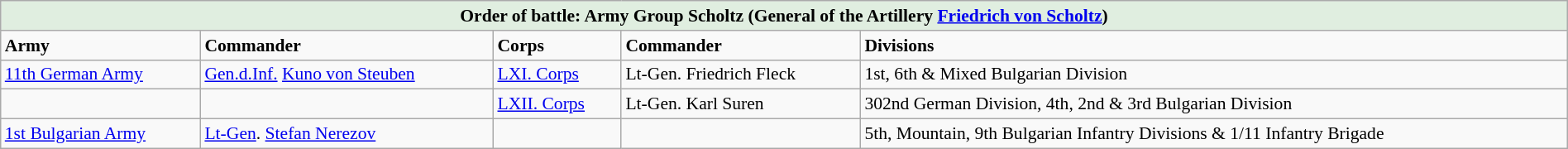<table class="wikitable" width=100% style="font-size:90%;  margin: 0;">
<tr>
<th colspan=6 style=" background: #E0EEE0;">Order of battle: Army Group Scholtz (General of the Artillery <a href='#'>Friedrich von Scholtz</a>)</th>
</tr>
<tr>
<td><strong>Army</strong></td>
<td><strong>Commander</strong></td>
<td><strong>Corps</strong></td>
<td><strong>Commander</strong></td>
<td><strong>Divisions</strong></td>
</tr>
<tr>
<td><a href='#'>11th German Army</a></td>
<td><a href='#'>Gen.d.Inf.</a> <a href='#'>Kuno von Steuben</a></td>
<td><a href='#'>LXI. Corps</a></td>
<td>Lt-Gen. Friedrich Fleck</td>
<td>1st, 6th & Mixed Bulgarian Division</td>
</tr>
<tr>
<td></td>
<td></td>
<td><a href='#'>LXII. Corps</a></td>
<td>Lt-Gen. Karl Suren</td>
<td>302nd German Division, 4th, 2nd & 3rd Bulgarian Division</td>
</tr>
<tr>
<td><a href='#'>1st Bulgarian Army</a></td>
<td><a href='#'>Lt-Gen</a>. <a href='#'>Stefan Nerezov</a></td>
<td></td>
<td></td>
<td>5th, Mountain, 9th Bulgarian Infantry Divisions & 1/11 Infantry Brigade</td>
</tr>
</table>
